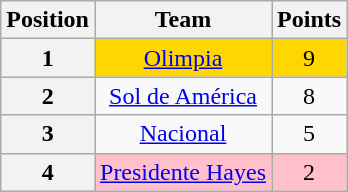<table class="wikitable" style="text-align:center">
<tr>
<th>Position</th>
<th>Team</th>
<th>Points</th>
</tr>
<tr bgcolor="gold">
<th>1</th>
<td><a href='#'>Olimpia</a></td>
<td>9</td>
</tr>
<tr>
<th>2</th>
<td><a href='#'>Sol de América</a></td>
<td>8</td>
</tr>
<tr>
<th>3</th>
<td><a href='#'>Nacional</a></td>
<td>5</td>
</tr>
<tr bgcolor="pink">
<th>4</th>
<td><a href='#'>Presidente Hayes</a></td>
<td>2</td>
</tr>
</table>
